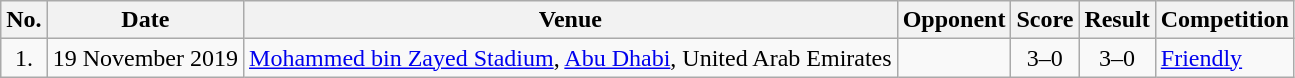<table class=wikitable style="text-align: left;" align=center>
<tr>
<th>No.</th>
<th>Date</th>
<th>Venue</th>
<th>Opponent</th>
<th>Score</th>
<th>Result</th>
<th>Competition</th>
</tr>
<tr>
<td align=center>1.</td>
<td>19 November 2019</td>
<td><a href='#'>Mohammed bin Zayed Stadium</a>, <a href='#'>Abu Dhabi</a>, United Arab Emirates</td>
<td></td>
<td align=center>3–0</td>
<td align=center>3–0</td>
<td><a href='#'>Friendly</a></td>
</tr>
</table>
